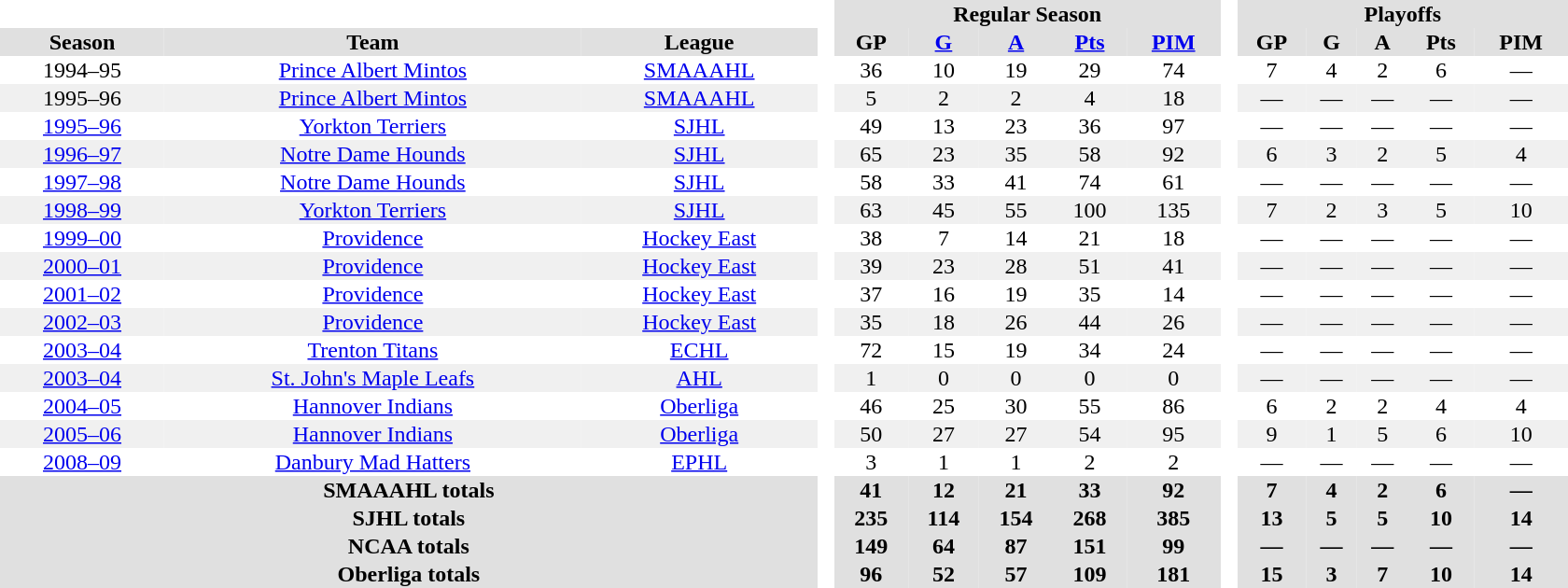<table border="0" cellpadding="1" cellspacing="0" style="text-align:center; width:70em">
<tr bgcolor="#e0e0e0">
<th colspan="3"  bgcolor="#ffffff"> </th>
<th rowspan="99" bgcolor="#ffffff"> </th>
<th colspan="5">Regular Season</th>
<th rowspan="99" bgcolor="#ffffff"> </th>
<th colspan="5">Playoffs</th>
</tr>
<tr bgcolor="#e0e0e0">
<th>Season</th>
<th>Team</th>
<th>League</th>
<th>GP</th>
<th><a href='#'>G</a></th>
<th><a href='#'>A</a></th>
<th><a href='#'>Pts</a></th>
<th><a href='#'>PIM</a></th>
<th>GP</th>
<th>G</th>
<th>A</th>
<th>Pts</th>
<th>PIM</th>
</tr>
<tr>
<td>1994–95</td>
<td><a href='#'>Prince Albert Mintos</a></td>
<td><a href='#'>SMAAAHL</a></td>
<td>36</td>
<td>10</td>
<td>19</td>
<td>29</td>
<td>74</td>
<td>7</td>
<td>4</td>
<td>2</td>
<td>6</td>
<td>—</td>
</tr>
<tr bgcolor="f0f0f0">
<td>1995–96</td>
<td><a href='#'>Prince Albert Mintos</a></td>
<td><a href='#'>SMAAAHL</a></td>
<td>5</td>
<td>2</td>
<td>2</td>
<td>4</td>
<td>18</td>
<td>—</td>
<td>—</td>
<td>—</td>
<td>—</td>
<td>—</td>
</tr>
<tr>
<td><a href='#'>1995–96</a></td>
<td><a href='#'>Yorkton Terriers</a></td>
<td><a href='#'>SJHL</a></td>
<td>49</td>
<td>13</td>
<td>23</td>
<td>36</td>
<td>97</td>
<td>—</td>
<td>—</td>
<td>—</td>
<td>—</td>
<td>—</td>
</tr>
<tr bgcolor="f0f0f0">
<td><a href='#'>1996–97</a></td>
<td><a href='#'>Notre Dame Hounds</a></td>
<td><a href='#'>SJHL</a></td>
<td>65</td>
<td>23</td>
<td>35</td>
<td>58</td>
<td>92</td>
<td>6</td>
<td>3</td>
<td>2</td>
<td>5</td>
<td>4</td>
</tr>
<tr>
<td><a href='#'>1997–98</a></td>
<td><a href='#'>Notre Dame Hounds</a></td>
<td><a href='#'>SJHL</a></td>
<td>58</td>
<td>33</td>
<td>41</td>
<td>74</td>
<td>61</td>
<td>—</td>
<td>—</td>
<td>—</td>
<td>—</td>
<td>—</td>
</tr>
<tr bgcolor="f0f0f0">
<td><a href='#'>1998–99</a></td>
<td><a href='#'>Yorkton Terriers</a></td>
<td><a href='#'>SJHL</a></td>
<td>63</td>
<td>45</td>
<td>55</td>
<td>100</td>
<td>135</td>
<td>7</td>
<td>2</td>
<td>3</td>
<td>5</td>
<td>10</td>
</tr>
<tr>
<td><a href='#'>1999–00</a></td>
<td><a href='#'>Providence</a></td>
<td><a href='#'>Hockey East</a></td>
<td>38</td>
<td>7</td>
<td>14</td>
<td>21</td>
<td>18</td>
<td>—</td>
<td>—</td>
<td>—</td>
<td>—</td>
<td>—</td>
</tr>
<tr bgcolor="f0f0f0">
<td><a href='#'>2000–01</a></td>
<td><a href='#'>Providence</a></td>
<td><a href='#'>Hockey East</a></td>
<td>39</td>
<td>23</td>
<td>28</td>
<td>51</td>
<td>41</td>
<td>—</td>
<td>—</td>
<td>—</td>
<td>—</td>
<td>—</td>
</tr>
<tr>
<td><a href='#'>2001–02</a></td>
<td><a href='#'>Providence</a></td>
<td><a href='#'>Hockey East</a></td>
<td>37</td>
<td>16</td>
<td>19</td>
<td>35</td>
<td>14</td>
<td>—</td>
<td>—</td>
<td>—</td>
<td>—</td>
<td>—</td>
</tr>
<tr bgcolor="f0f0f0">
<td><a href='#'>2002–03</a></td>
<td><a href='#'>Providence</a></td>
<td><a href='#'>Hockey East</a></td>
<td>35</td>
<td>18</td>
<td>26</td>
<td>44</td>
<td>26</td>
<td>—</td>
<td>—</td>
<td>—</td>
<td>—</td>
<td>—</td>
</tr>
<tr>
<td><a href='#'>2003–04</a></td>
<td><a href='#'>Trenton Titans</a></td>
<td><a href='#'>ECHL</a></td>
<td>72</td>
<td>15</td>
<td>19</td>
<td>34</td>
<td>24</td>
<td>—</td>
<td>—</td>
<td>—</td>
<td>—</td>
<td>—</td>
</tr>
<tr bgcolor="f0f0f0">
<td><a href='#'>2003–04</a></td>
<td><a href='#'>St. John's Maple Leafs</a></td>
<td><a href='#'>AHL</a></td>
<td>1</td>
<td>0</td>
<td>0</td>
<td>0</td>
<td>0</td>
<td>—</td>
<td>—</td>
<td>—</td>
<td>—</td>
<td>—</td>
</tr>
<tr>
<td><a href='#'>2004–05</a></td>
<td><a href='#'>Hannover Indians</a></td>
<td><a href='#'>Oberliga</a></td>
<td>46</td>
<td>25</td>
<td>30</td>
<td>55</td>
<td>86</td>
<td>6</td>
<td>2</td>
<td>2</td>
<td>4</td>
<td>4</td>
</tr>
<tr bgcolor="f0f0f0">
<td><a href='#'>2005–06</a></td>
<td><a href='#'>Hannover Indians</a></td>
<td><a href='#'>Oberliga</a></td>
<td>50</td>
<td>27</td>
<td>27</td>
<td>54</td>
<td>95</td>
<td>9</td>
<td>1</td>
<td>5</td>
<td>6</td>
<td>10</td>
</tr>
<tr>
<td><a href='#'>2008–09</a></td>
<td><a href='#'>Danbury Mad Hatters</a></td>
<td><a href='#'>EPHL</a></td>
<td>3</td>
<td>1</td>
<td>1</td>
<td>2</td>
<td>2</td>
<td>—</td>
<td>—</td>
<td>—</td>
<td>—</td>
<td>—</td>
</tr>
<tr bgcolor="#e0e0e0">
<th colspan="3">SMAAAHL totals</th>
<th>41</th>
<th>12</th>
<th>21</th>
<th>33</th>
<th>92</th>
<th>7</th>
<th>4</th>
<th>2</th>
<th>6</th>
<th>—</th>
</tr>
<tr bgcolor="#e0e0e0">
<th colspan="3">SJHL totals</th>
<th>235</th>
<th>114</th>
<th>154</th>
<th>268</th>
<th>385</th>
<th>13</th>
<th>5</th>
<th>5</th>
<th>10</th>
<th>14</th>
</tr>
<tr bgcolor="#e0e0e0">
<th colspan="3">NCAA totals</th>
<th>149</th>
<th>64</th>
<th>87</th>
<th>151</th>
<th>99</th>
<th>—</th>
<th>—</th>
<th>—</th>
<th>—</th>
<th>—</th>
</tr>
<tr bgcolor="#e0e0e0">
<th colspan="3">Oberliga totals</th>
<th>96</th>
<th>52</th>
<th>57</th>
<th>109</th>
<th>181</th>
<th>15</th>
<th>3</th>
<th>7</th>
<th>10</th>
<th>14</th>
</tr>
</table>
